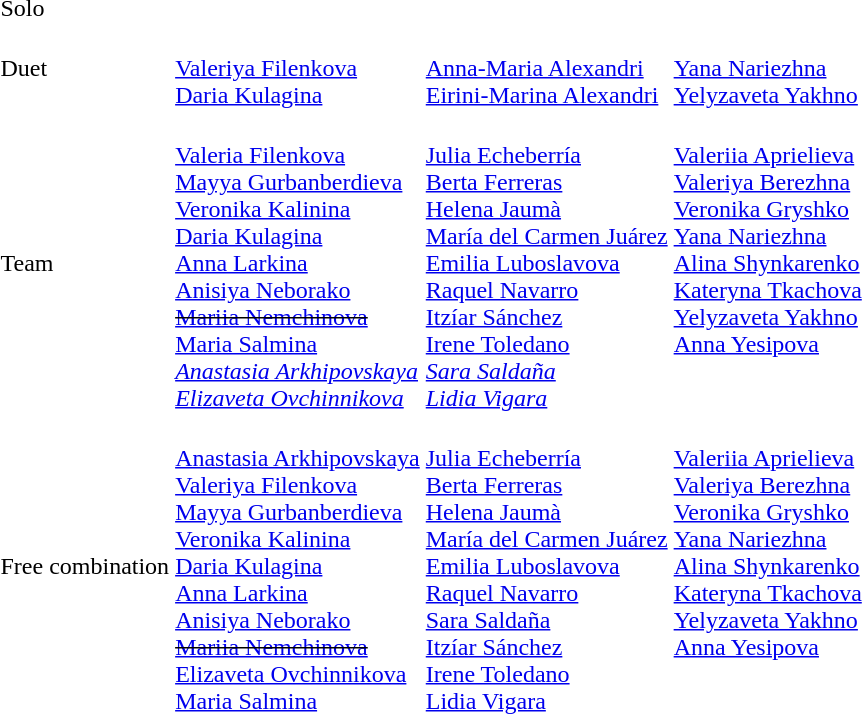<table>
<tr>
<td>Solo<br></td>
<td></td>
<td></td>
<td></td>
</tr>
<tr>
<td>Duet<br></td>
<td><br><a href='#'>Valeriya Filenkova</a><br><a href='#'>Daria Kulagina</a></td>
<td><br><a href='#'>Anna-Maria Alexandri</a><br><a href='#'>Eirini-Marina Alexandri</a></td>
<td><br><a href='#'>Yana Nariezhna</a><br><a href='#'>Yelyzaveta Yakhno</a></td>
</tr>
<tr>
<td>Team<br></td>
<td><br><a href='#'>Valeria Filenkova</a><br><a href='#'>Mayya Gurbanberdieva</a><br><a href='#'>Veronika Kalinina</a><br><a href='#'>Daria Kulagina</a><br><a href='#'>Anna Larkina</a><br><a href='#'>Anisiya Neborako</a><br><s><a href='#'>Mariia Nemchinova</a></s><br><a href='#'>Maria Salmina</a><br><em><a href='#'>Anastasia Arkhipovskaya</a><br><a href='#'>Elizaveta Ovchinnikova</a></em></td>
<td><br><a href='#'>Julia Echeberría</a><br><a href='#'>Berta Ferreras</a><br><a href='#'>Helena Jaumà</a> <br><a href='#'>María del Carmen Juárez</a> <br><a href='#'>Emilia Luboslavova</a><br><a href='#'>Raquel Navarro</a><br><a href='#'>Itzíar Sánchez</a><br><a href='#'>Irene Toledano</a><br><em><a href='#'>Sara Saldaña</a><br><a href='#'>Lidia Vigara</a></em></td>
<td valign=top><br><a href='#'>Valeriia Aprielieva</a><br><a href='#'>Valeriya Berezhna</a><br><a href='#'>Veronika Gryshko</a><br><a href='#'>Yana Nariezhna</a><br><a href='#'>Alina Shynkarenko</a><br><a href='#'>Kateryna Tkachova</a><br><a href='#'>Yelyzaveta Yakhno</a><br><a href='#'>Anna Yesipova</a></td>
</tr>
<tr>
<td>Free combination<br></td>
<td><br><a href='#'>Anastasia Arkhipovskaya</a><br><a href='#'>Valeriya Filenkova</a><br><a href='#'>Mayya Gurbanberdieva</a><br><a href='#'>Veronika Kalinina</a><br><a href='#'>Daria Kulagina</a><br><a href='#'>Anna Larkina</a><br><a href='#'>Anisiya Neborako</a><br><s><a href='#'>Mariia Nemchinova</a></s><br><a href='#'>Elizaveta Ovchinnikova</a><br><a href='#'>Maria Salmina</a></td>
<td><br><a href='#'>Julia Echeberría</a><br><a href='#'>Berta Ferreras</a><br><a href='#'>Helena Jaumà</a> <br><a href='#'>María del Carmen Juárez</a> <br><a href='#'>Emilia Luboslavova</a><br><a href='#'>Raquel Navarro</a><br><a href='#'>Sara Saldaña</a><br><a href='#'>Itzíar Sánchez</a><br><a href='#'>Irene Toledano</a><br><a href='#'>Lidia Vigara</a></td>
<td valign=top><br><a href='#'>Valeriia Aprielieva</a><br><a href='#'>Valeriya Berezhna</a><br><a href='#'>Veronika Gryshko</a><br><a href='#'>Yana Nariezhna</a><br><a href='#'>Alina Shynkarenko</a><br><a href='#'>Kateryna Tkachova</a><br><a href='#'>Yelyzaveta Yakhno</a><br><a href='#'>Anna Yesipova</a></td>
</tr>
</table>
